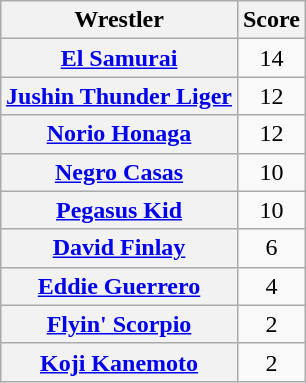<table class="wikitable" style="margin: 1em auto 1em auto;text-align:center">
<tr>
<th>Wrestler</th>
<th>Score</th>
</tr>
<tr>
<th><a href='#'>El Samurai</a></th>
<td>14</td>
</tr>
<tr>
<th><a href='#'>Jushin Thunder Liger</a></th>
<td>12</td>
</tr>
<tr>
<th><a href='#'>Norio Honaga</a></th>
<td>12</td>
</tr>
<tr>
<th><a href='#'>Negro Casas</a></th>
<td>10</td>
</tr>
<tr>
<th><a href='#'>Pegasus Kid</a></th>
<td>10</td>
</tr>
<tr>
<th><a href='#'>David Finlay</a></th>
<td>6</td>
</tr>
<tr>
<th><a href='#'>Eddie Guerrero</a></th>
<td>4</td>
</tr>
<tr>
<th><a href='#'>Flyin' Scorpio</a></th>
<td>2</td>
</tr>
<tr>
<th><a href='#'>Koji Kanemoto</a></th>
<td>2</td>
</tr>
</table>
